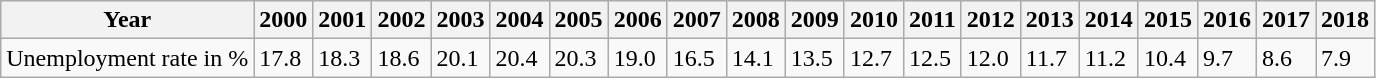<table class="wikitable">
<tr>
<th>Year</th>
<th>2000</th>
<th>2001</th>
<th>2002</th>
<th>2003</th>
<th>2004</th>
<th>2005</th>
<th>2006</th>
<th>2007</th>
<th>2008</th>
<th>2009</th>
<th>2010</th>
<th>2011</th>
<th>2012</th>
<th>2013</th>
<th>2014</th>
<th>2015</th>
<th>2016</th>
<th>2017</th>
<th>2018</th>
</tr>
<tr>
<td>Unemployment rate in %</td>
<td>17.8</td>
<td>18.3</td>
<td>18.6</td>
<td>20.1</td>
<td>20.4</td>
<td>20.3</td>
<td>19.0</td>
<td>16.5</td>
<td>14.1</td>
<td>13.5</td>
<td>12.7</td>
<td>12.5</td>
<td>12.0</td>
<td>11.7</td>
<td>11.2</td>
<td>10.4</td>
<td>9.7</td>
<td>8.6</td>
<td>7.9</td>
</tr>
</table>
